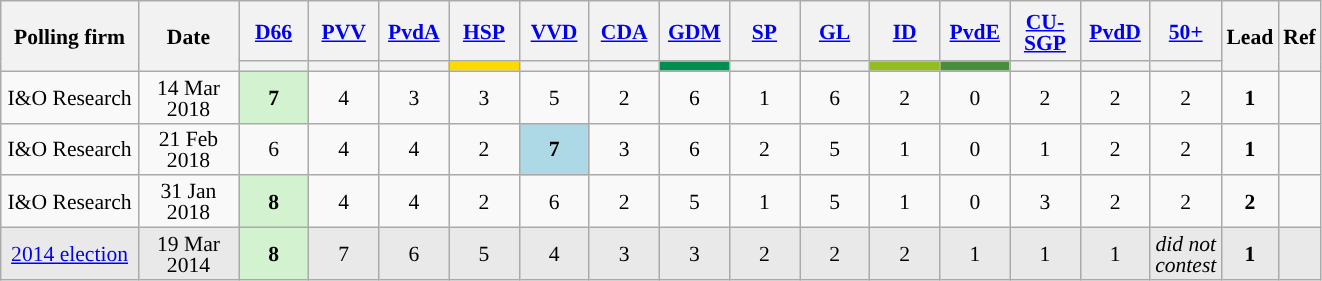<table class="wikitable sortable" style="text-align:center;font-size:90%;line-height:14px;">
<tr style="height:40px;">
<th style="width:85px;" rowspan="2">Polling firm</th>
<th style="width:60px;" rowspan="2">Date</th>
<th class="unsortable" style="width:40px;"><a href='#'>D66</a></th>
<th class="unsortable" style="width:40px;"><a href='#'>PVV</a></th>
<th class="unsortable" style="width:40px;"><a href='#'>PvdA</a></th>
<th class="unsortable" style="width:40px;"><a href='#'>HSP</a></th>
<th class="unsortable" style="width:40px;"><a href='#'>VVD</a></th>
<th class="unsortable" style="width:40px;"><a href='#'>CDA</a></th>
<th class="unsortable" style="width:40px;"><a href='#'>GDM</a></th>
<th class="unsortable" style="width:40px;"><a href='#'>SP</a></th>
<th class="unsortable" style="width:40px;"><a href='#'>GL</a></th>
<th class="unsortable" style="width:40px;"><a href='#'>ID</a></th>
<th class="unsortable" style="width:40px;"><a href='#'>PvdE</a></th>
<th class="unsortable" style="width:40px;"><a href='#'>CU-SGP</a></th>
<th class="unsortable" style="width:40px;"><a href='#'>PvdD</a></th>
<th class="unsortable" style="width:40px;"><a href='#'>50+</a></th>
<th style="width:30px;" rowspan="2">Lead</th>
<th class="unsortable" rowspan="2">Ref</th>
</tr>
<tr>
<th style="background:"></th>
<th style="background:"></th>
<th style="background:"></th>
<th style="background:#fcda00;"></th>
<th style="background:"></th>
<th style="background:"></th>
<th style="background:#008f51;"></th>
<th style="background:"></th>
<th style="background:"></th>
<th style="background:#91bd1e;"></th>
<th style="background:#478f3a;"></th>
<th style="background:"></th>
<th style="background:"></th>
<th style="background:"></th>
</tr>
<tr>
<td>I&O Research</td>
<td>14 Mar 2018</td>
<td style="background:#D3F2D0"><strong>7</strong></td>
<td>4</td>
<td>3</td>
<td>3</td>
<td>5</td>
<td>2</td>
<td>6</td>
<td>1</td>
<td>6</td>
<td>2</td>
<td>0</td>
<td>2</td>
<td>2</td>
<td>2</td>
<td style="background:"><strong>1</strong></td>
<td></td>
</tr>
<tr>
<td>I&O Research</td>
<td>21 Feb 2018</td>
<td>6</td>
<td>4</td>
<td>4</td>
<td>2</td>
<td style="background:lightblue"><strong>7</strong></td>
<td>3</td>
<td>6</td>
<td>2</td>
<td>5</td>
<td>1</td>
<td>0</td>
<td>1</td>
<td>2</td>
<td>2</td>
<td style="background:"><strong>1</strong></td>
<td></td>
</tr>
<tr>
<td>I&O Research</td>
<td>31 Jan 2018</td>
<td style="background:#D3F2D0"><strong>8</strong></td>
<td>4</td>
<td>4</td>
<td>2</td>
<td>6</td>
<td>2</td>
<td>5</td>
<td>1</td>
<td>5</td>
<td>1</td>
<td>0</td>
<td>3</td>
<td>2</td>
<td>2</td>
<td style="background:"><strong>2</strong></td>
<td></td>
</tr>
<tr style="background-color:#E9E9E9">
<td><a href='#'>2014 election</a></td>
<td>19 Mar 2014</td>
<td style="background:#D3F2D0"><strong>8</strong></td>
<td>7</td>
<td>6</td>
<td>5</td>
<td>4</td>
<td>3</td>
<td>3</td>
<td>2</td>
<td>2</td>
<td>2</td>
<td>1</td>
<td>1</td>
<td>1</td>
<td><em>did not contest</em></td>
<td style="background:"><strong>1</strong></td>
<td></td>
</tr>
</table>
